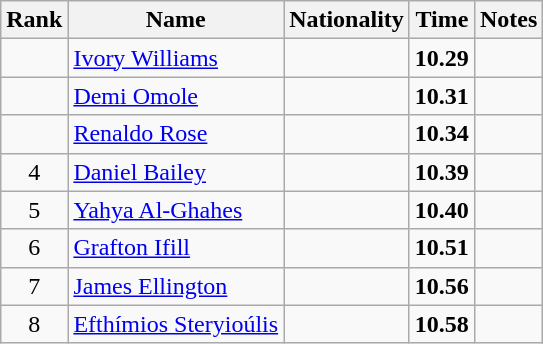<table class="wikitable sortable" style="text-align:center">
<tr>
<th>Rank</th>
<th>Name</th>
<th>Nationality</th>
<th>Time</th>
<th>Notes</th>
</tr>
<tr>
<td></td>
<td align=left><a href='#'>Ivory Williams</a></td>
<td align=left></td>
<td><strong>10.29</strong></td>
<td></td>
</tr>
<tr>
<td></td>
<td align=left><a href='#'>Demi Omole</a></td>
<td align=left></td>
<td><strong>10.31</strong></td>
<td></td>
</tr>
<tr>
<td></td>
<td align=left><a href='#'>Renaldo Rose</a></td>
<td align=left></td>
<td><strong>10.34</strong></td>
<td></td>
</tr>
<tr>
<td>4</td>
<td align=left><a href='#'>Daniel Bailey</a></td>
<td align=left></td>
<td><strong>10.39</strong></td>
<td></td>
</tr>
<tr>
<td>5</td>
<td align=left><a href='#'>Yahya Al-Ghahes</a></td>
<td align=left></td>
<td><strong>10.40</strong></td>
<td></td>
</tr>
<tr>
<td>6</td>
<td align=left><a href='#'>Grafton Ifill</a></td>
<td align=left></td>
<td><strong>10.51</strong></td>
<td></td>
</tr>
<tr>
<td>7</td>
<td align=left><a href='#'>James Ellington</a></td>
<td align=left></td>
<td><strong>10.56</strong></td>
<td></td>
</tr>
<tr>
<td>8</td>
<td align=left><a href='#'>Efthímios Steryioúlis</a></td>
<td align=left></td>
<td><strong>10.58</strong></td>
<td></td>
</tr>
</table>
